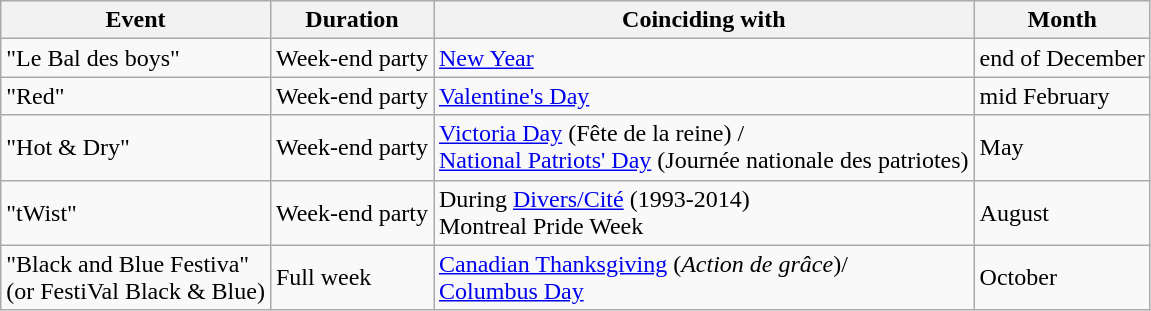<table class="wikitable">
<tr>
<th>Event</th>
<th>Duration</th>
<th>Coinciding with</th>
<th>Month</th>
</tr>
<tr>
<td>"Le Bal des boys"</td>
<td>Week-end party</td>
<td><a href='#'>New Year</a></td>
<td>end of December</td>
</tr>
<tr>
<td>"Red"</td>
<td>Week-end party</td>
<td><a href='#'>Valentine's Day</a></td>
<td>mid February</td>
</tr>
<tr>
<td>"Hot & Dry"</td>
<td>Week-end party</td>
<td><a href='#'>Victoria Day</a> (Fête de la reine) /<br> <a href='#'>National Patriots' Day</a> (Journée nationale des patriotes)</td>
<td>May</td>
</tr>
<tr>
<td>"tWist"</td>
<td>Week-end party</td>
<td>During <a href='#'>Divers/Cité</a> (1993-2014)<br>Montreal Pride Week</td>
<td>August</td>
</tr>
<tr>
<td>"Black and Blue Festiva" <br> (or FestiVal Black & Blue)</td>
<td>Full week</td>
<td><a href='#'>Canadian Thanksgiving</a> (<em>Action de grâce</em>)/ <br> <a href='#'>Columbus Day</a></td>
<td>October</td>
</tr>
</table>
